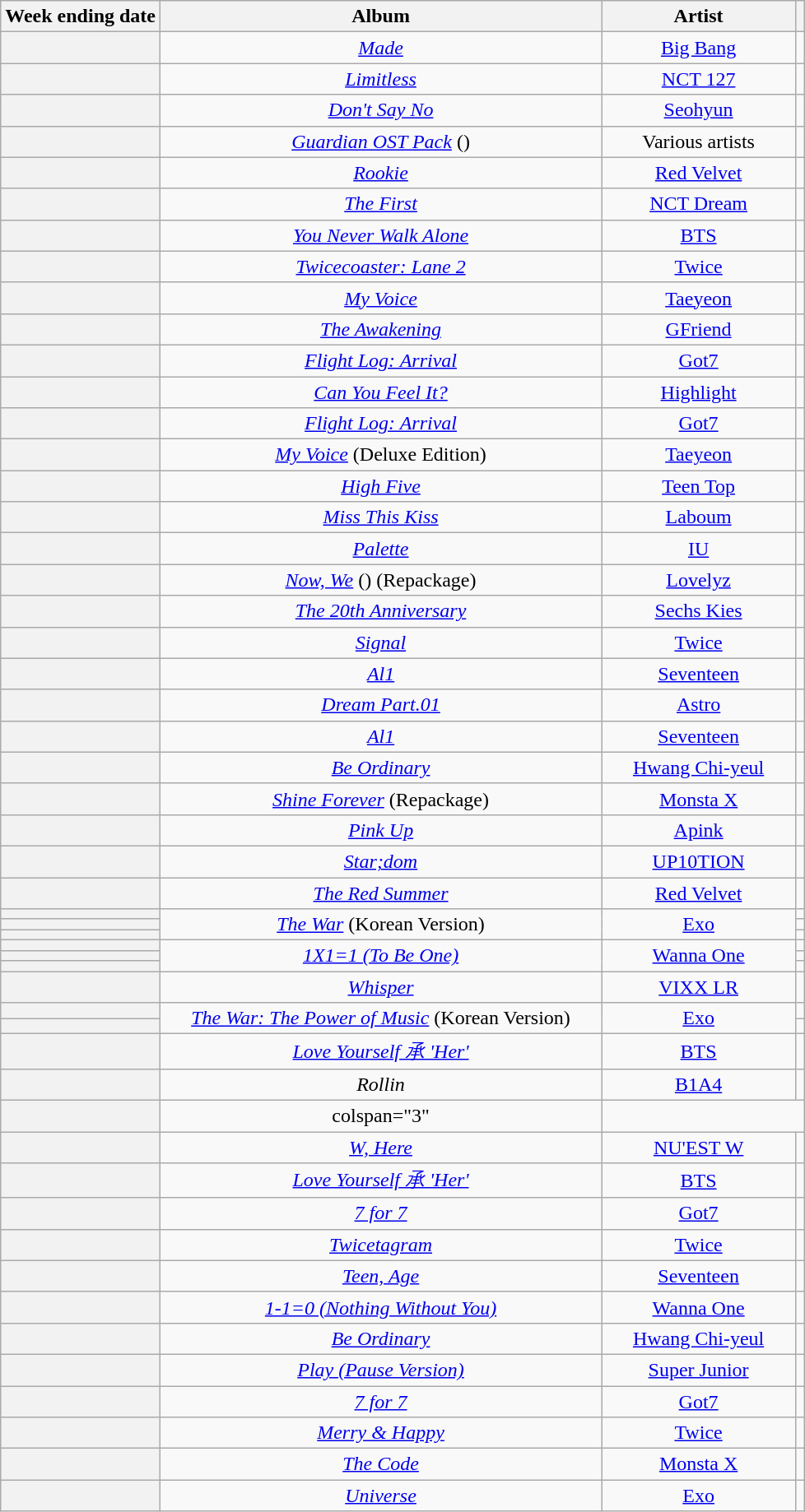<table class="wikitable sortable plainrowheaders" style="text-align:center">
<tr>
<th scope="col">Week ending date</th>
<th scope="col" width="350">Album</th>
<th scope="col" width="150">Artist</th>
<th scope="col" class="unsortable"></th>
</tr>
<tr>
<th scope="row"></th>
<td><em><a href='#'>Made</a></em></td>
<td><a href='#'>Big Bang</a></td>
<td></td>
</tr>
<tr>
<th scope="row"></th>
<td><em><a href='#'>Limitless</a></em></td>
<td><a href='#'>NCT 127</a></td>
<td></td>
</tr>
<tr>
<th scope="row"></th>
<td><em><a href='#'>Don't Say No</a></em></td>
<td><a href='#'>Seohyun</a></td>
<td></td>
</tr>
<tr>
<th scope="row"></th>
<td><em><a href='#'>Guardian OST Pack</a></em> ()</td>
<td>Various artists</td>
<td></td>
</tr>
<tr>
<th scope="row"></th>
<td><em><a href='#'>Rookie</a></em></td>
<td><a href='#'>Red Velvet</a></td>
<td></td>
</tr>
<tr>
<th scope="row"></th>
<td><em><a href='#'>The First</a></em></td>
<td><a href='#'>NCT Dream</a></td>
<td></td>
</tr>
<tr>
<th scope="row"></th>
<td><em><a href='#'>You Never Walk Alone</a></em></td>
<td><a href='#'>BTS</a></td>
<td></td>
</tr>
<tr>
<th scope="row"></th>
<td><em><a href='#'>Twicecoaster: Lane 2</a></em></td>
<td><a href='#'>Twice</a></td>
<td></td>
</tr>
<tr>
<th scope="row"></th>
<td><em><a href='#'>My Voice</a></em></td>
<td><a href='#'>Taeyeon</a></td>
<td></td>
</tr>
<tr>
<th scope="row"></th>
<td><em><a href='#'>The Awakening</a></em></td>
<td><a href='#'>GFriend</a></td>
<td></td>
</tr>
<tr>
<th scope="row"></th>
<td><em><a href='#'>Flight Log: Arrival</a></em></td>
<td><a href='#'>Got7</a></td>
<td></td>
</tr>
<tr>
<th scope="row"></th>
<td><em><a href='#'>Can You Feel It?</a></em></td>
<td><a href='#'>Highlight</a></td>
<td></td>
</tr>
<tr>
<th scope="row"></th>
<td><em><a href='#'>Flight Log: Arrival</a></em></td>
<td><a href='#'>Got7</a></td>
<td></td>
</tr>
<tr>
<th scope="row"></th>
<td><em><a href='#'>My Voice</a></em> (Deluxe Edition)</td>
<td><a href='#'>Taeyeon</a></td>
<td></td>
</tr>
<tr>
<th scope="row"></th>
<td><em><a href='#'>High Five</a></em></td>
<td><a href='#'>Teen Top</a></td>
<td></td>
</tr>
<tr>
<th scope="row"></th>
<td><em><a href='#'>Miss This Kiss</a></em></td>
<td><a href='#'>Laboum</a></td>
<td></td>
</tr>
<tr>
<th scope="row"></th>
<td><em><a href='#'>Palette</a></em></td>
<td><a href='#'>IU</a></td>
<td></td>
</tr>
<tr>
<th scope="row"></th>
<td><em><a href='#'>Now, We</a></em> () (Repackage)</td>
<td><a href='#'>Lovelyz</a></td>
<td></td>
</tr>
<tr>
<th scope="row"></th>
<td><em><a href='#'>The 20th Anniversary</a></em></td>
<td><a href='#'>Sechs Kies</a></td>
<td></td>
</tr>
<tr>
<th scope="row"></th>
<td><em><a href='#'>Signal</a></em></td>
<td><a href='#'>Twice</a></td>
<td></td>
</tr>
<tr>
<th scope="row"></th>
<td><em><a href='#'>Al1</a></em></td>
<td><a href='#'>Seventeen</a></td>
<td></td>
</tr>
<tr>
<th scope="row"></th>
<td><em><a href='#'>Dream Part.01</a></em></td>
<td><a href='#'>Astro</a></td>
<td></td>
</tr>
<tr>
<th scope="row"></th>
<td><em><a href='#'>Al1</a></em></td>
<td><a href='#'>Seventeen</a></td>
<td></td>
</tr>
<tr>
<th scope="row"></th>
<td><em><a href='#'>Be Ordinary</a></em></td>
<td><a href='#'>Hwang Chi-yeul</a></td>
<td></td>
</tr>
<tr>
<th scope="row"></th>
<td><em><a href='#'>Shine Forever</a></em> (Repackage)</td>
<td><a href='#'>Monsta X</a></td>
<td></td>
</tr>
<tr>
<th scope="row"></th>
<td><em><a href='#'>Pink Up</a></em></td>
<td><a href='#'>Apink</a></td>
<td></td>
</tr>
<tr>
<th scope="row"></th>
<td><em><a href='#'>Star;dom</a></em></td>
<td><a href='#'>UP10TION</a></td>
<td></td>
</tr>
<tr>
<th scope="row"></th>
<td><em><a href='#'>The Red Summer</a></em></td>
<td><a href='#'>Red Velvet</a></td>
<td></td>
</tr>
<tr>
<th scope="row"></th>
<td rowspan="3"><em><a href='#'>The War</a></em> (Korean Version)</td>
<td rowspan="3"><a href='#'>Exo</a></td>
<td></td>
</tr>
<tr>
<th scope="row"></th>
<td></td>
</tr>
<tr>
<th scope="row"></th>
<td></td>
</tr>
<tr>
<th scope="row"></th>
<td rowspan="3"><em><a href='#'>1X1=1 (To Be One)</a></em></td>
<td rowspan="3"><a href='#'>Wanna One</a></td>
<td></td>
</tr>
<tr>
<th scope="row"></th>
<td></td>
</tr>
<tr>
<th scope="row"></th>
<td></td>
</tr>
<tr>
<th scope="row"></th>
<td><em><a href='#'>Whisper</a></em></td>
<td><a href='#'>VIXX LR</a></td>
<td></td>
</tr>
<tr>
<th scope="row"></th>
<td rowspan="2"><em><a href='#'>The War: The Power of Music</a></em> (Korean Version)</td>
<td rowspan="2"><a href='#'>Exo</a></td>
<td></td>
</tr>
<tr>
<th scope="row"></th>
<td></td>
</tr>
<tr>
<th scope="row"></th>
<td><em><a href='#'>Love Yourself 承 'Her'</a></em></td>
<td><a href='#'>BTS</a></td>
<td></td>
</tr>
<tr>
<th scope="row"></th>
<td><em>Rollin</em></td>
<td><a href='#'>B1A4</a></td>
<td></td>
</tr>
<tr>
<th scope="row"></th>
<td>colspan="3" </td>
</tr>
<tr>
<th scope="row"></th>
<td><em><a href='#'>W, Here</a></em></td>
<td><a href='#'>NU'EST W</a></td>
<td></td>
</tr>
<tr>
<th scope="row"></th>
<td><em><a href='#'>Love Yourself 承 'Her'</a></em></td>
<td><a href='#'>BTS</a></td>
<td></td>
</tr>
<tr>
<th scope="row"></th>
<td><em><a href='#'>7 for 7</a></em></td>
<td><a href='#'>Got7</a></td>
<td></td>
</tr>
<tr>
<th scope="row"></th>
<td><em><a href='#'>Twicetagram</a></em></td>
<td><a href='#'>Twice</a></td>
<td></td>
</tr>
<tr>
<th scope="row"></th>
<td><em><a href='#'>Teen, Age</a></em></td>
<td><a href='#'>Seventeen</a></td>
<td></td>
</tr>
<tr>
<th scope="row"></th>
<td><em><a href='#'>1-1=0 (Nothing Without You)</a></em></td>
<td><a href='#'>Wanna One</a></td>
<td></td>
</tr>
<tr>
<th scope="row"></th>
<td><em><a href='#'>Be Ordinary</a></em></td>
<td><a href='#'>Hwang Chi-yeul</a></td>
<td></td>
</tr>
<tr>
<th scope="row"></th>
<td><em><a href='#'>Play (Pause Version)</a></em></td>
<td><a href='#'>Super Junior</a></td>
<td></td>
</tr>
<tr>
<th scope="row"></th>
<td><em><a href='#'>7 for 7</a></em></td>
<td><a href='#'>Got7</a></td>
<td></td>
</tr>
<tr>
<th scope="row"></th>
<td><em><a href='#'>Merry & Happy</a></em></td>
<td><a href='#'>Twice</a></td>
<td></td>
</tr>
<tr>
<th scope="row"></th>
<td><em><a href='#'>The Code</a></em></td>
<td><a href='#'>Monsta X</a></td>
<td></td>
</tr>
<tr>
<th scope="row"></th>
<td><em><a href='#'>Universe</a></em></td>
<td><a href='#'>Exo</a></td>
<td></td>
</tr>
</table>
